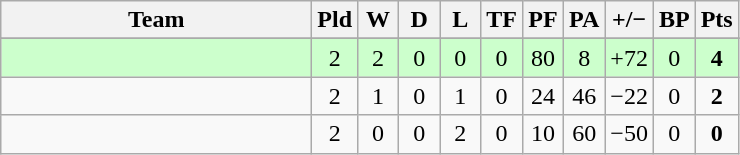<table class="wikitable" style="text-align:center">
<tr>
<th width="200">Team</th>
<th width="20">Pld</th>
<th width="20">W</th>
<th width="20">D</th>
<th width="20">L</th>
<th width="20">TF</th>
<th width="20">PF</th>
<th width="20">PA</th>
<th width="25">+/−</th>
<th width="20">BP</th>
<th width="20">Pts</th>
</tr>
<tr>
</tr>
<tr bgcolor=#ccffcc>
<td align=left></td>
<td>2</td>
<td>2</td>
<td>0</td>
<td>0</td>
<td>0</td>
<td>80</td>
<td>8</td>
<td>+72</td>
<td>0</td>
<td><strong>4</strong></td>
</tr>
<tr>
<td align=left></td>
<td>2</td>
<td>1</td>
<td>0</td>
<td>1</td>
<td>0</td>
<td>24</td>
<td>46</td>
<td>−22</td>
<td>0</td>
<td><strong>2</strong></td>
</tr>
<tr>
<td align=left></td>
<td>2</td>
<td>0</td>
<td>0</td>
<td>2</td>
<td>0</td>
<td>10</td>
<td>60</td>
<td>−50</td>
<td>0</td>
<td><strong>0</strong></td>
</tr>
</table>
